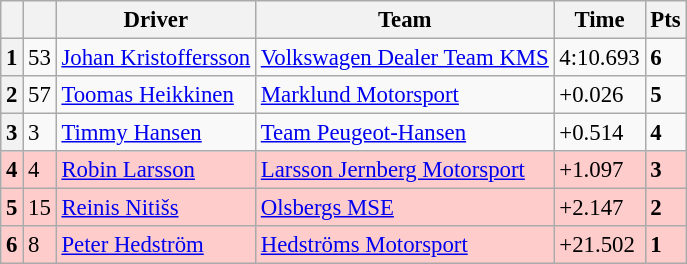<table class=wikitable style="font-size:95%">
<tr>
<th></th>
<th></th>
<th>Driver</th>
<th>Team</th>
<th>Time</th>
<th>Pts</th>
</tr>
<tr>
<th>1</th>
<td>53</td>
<td> <a href='#'>Johan Kristoffersson</a></td>
<td><a href='#'>Volkswagen Dealer Team KMS</a></td>
<td>4:10.693</td>
<td><strong>6</strong></td>
</tr>
<tr>
<th>2</th>
<td>57</td>
<td> <a href='#'>Toomas Heikkinen</a></td>
<td><a href='#'>Marklund Motorsport</a></td>
<td>+0.026</td>
<td><strong>5</strong></td>
</tr>
<tr>
<th>3</th>
<td>3</td>
<td> <a href='#'>Timmy Hansen</a></td>
<td><a href='#'>Team Peugeot-Hansen</a></td>
<td>+0.514</td>
<td><strong>4</strong></td>
</tr>
<tr>
<th style="background:#ffcccc;">4</th>
<td style="background:#ffcccc;">4</td>
<td style="background:#ffcccc;"> <a href='#'>Robin Larsson</a></td>
<td style="background:#ffcccc;"><a href='#'>Larsson Jernberg Motorsport</a></td>
<td style="background:#ffcccc;">+1.097</td>
<td style="background:#ffcccc;"><strong>3</strong></td>
</tr>
<tr>
<th style="background:#ffcccc;">5</th>
<td style="background:#ffcccc;">15</td>
<td style="background:#ffcccc;"> <a href='#'>Reinis Nitišs</a></td>
<td style="background:#ffcccc;"><a href='#'>Olsbergs MSE</a></td>
<td style="background:#ffcccc;">+2.147</td>
<td style="background:#ffcccc;"><strong>2</strong></td>
</tr>
<tr>
<th style="background:#ffcccc;">6</th>
<td style="background:#ffcccc;">8</td>
<td style="background:#ffcccc;"> <a href='#'>Peter Hedström</a></td>
<td style="background:#ffcccc;"><a href='#'>Hedströms Motorsport</a></td>
<td style="background:#ffcccc;">+21.502</td>
<td style="background:#ffcccc;"><strong>1</strong></td>
</tr>
</table>
